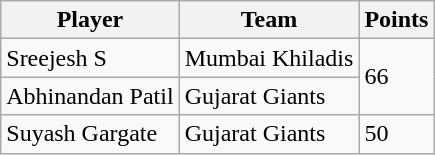<table class="wikitable">
<tr>
<th>Player</th>
<th>Team</th>
<th>Points</th>
</tr>
<tr>
<td>Sreejesh S</td>
<td>Mumbai Khiladis</td>
<td rowspan="2">66</td>
</tr>
<tr>
<td>Abhinandan Patil</td>
<td>Gujarat Giants</td>
</tr>
<tr>
<td>Suyash Gargate</td>
<td>Gujarat Giants</td>
<td>50</td>
</tr>
</table>
